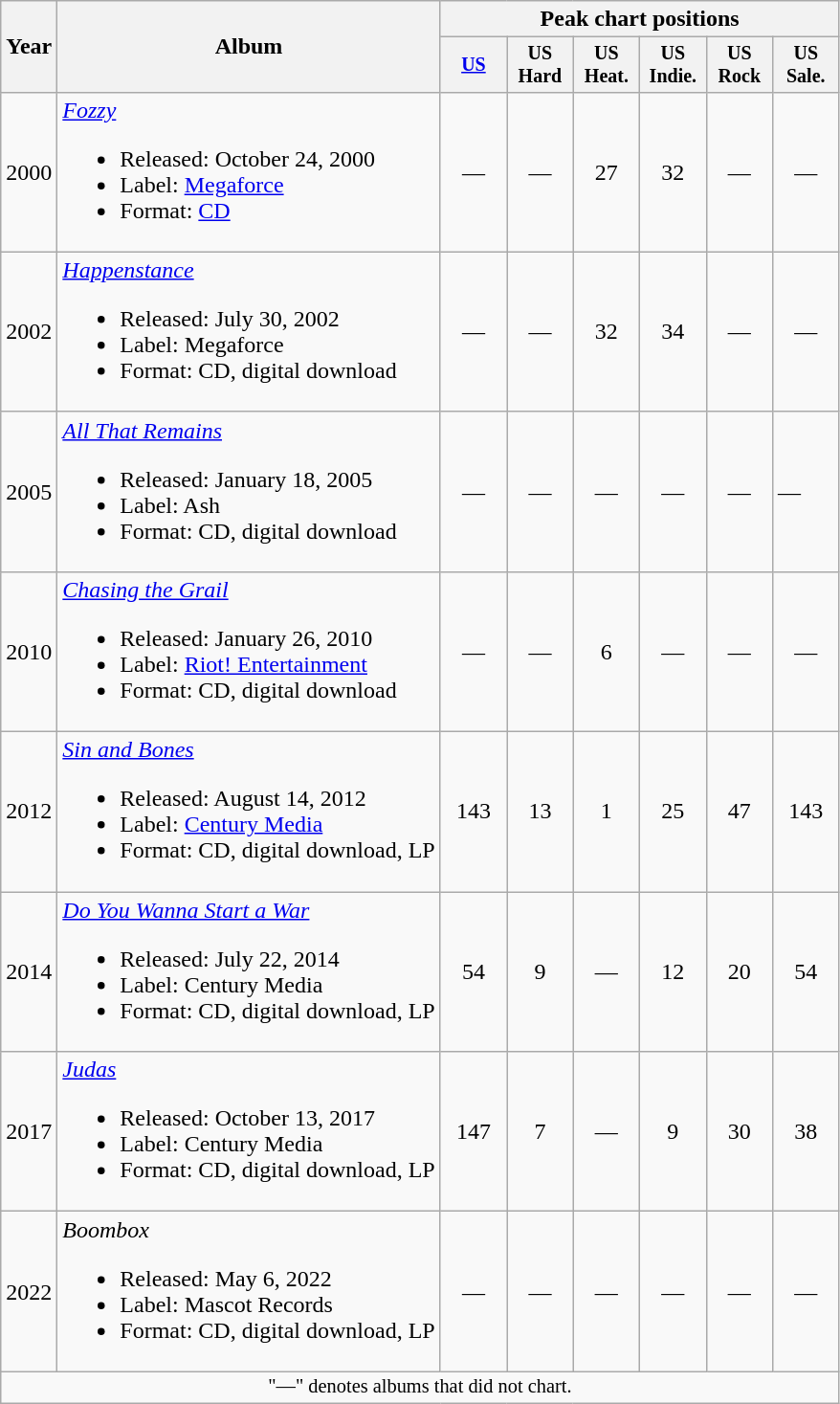<table class="wikitable">
<tr>
<th rowspan="2">Year</th>
<th rowspan="2">Album</th>
<th colspan="6">Peak chart positions</th>
</tr>
<tr style="font-size:smaller;">
<th width="40"><a href='#'>US</a><br></th>
<th width="40">US Hard<br></th>
<th width="40">US Heat.<br></th>
<th width="40">US Indie.<br></th>
<th width="40">US Rock<br></th>
<th width="40">US Sale.<br></th>
</tr>
<tr>
<td>2000</td>
<td><em><a href='#'>Fozzy</a></em><br><ul><li>Released: October 24, 2000</li><li>Label: <a href='#'>Megaforce</a></li><li>Format: <a href='#'>CD</a></li></ul></td>
<td style="text-align:center;">—</td>
<td style="text-align:center;">—</td>
<td style="text-align:center;">27</td>
<td style="text-align:center;">32</td>
<td style="text-align:center;">—</td>
<td style="text-align:center;">—</td>
</tr>
<tr>
<td>2002</td>
<td><em><a href='#'>Happenstance</a></em><br><ul><li>Released: July 30, 2002</li><li>Label: Megaforce</li><li>Format: CD, digital download</li></ul></td>
<td style="text-align:center;">—</td>
<td style="text-align:center;">—</td>
<td style="text-align:center;">32</td>
<td style="text-align:center;">34</td>
<td style="text-align:center;">—</td>
<td style="text-align:center;">—</td>
</tr>
<tr>
<td>2005</td>
<td><em><a href='#'>All That Remains</a></em><br><ul><li>Released: January 18, 2005</li><li>Label: Ash</li><li>Format: CD, digital download</li></ul></td>
<td style="text-align:center;">—</td>
<td style="text-align:center;">—</td>
<td style="text-align:center;">—</td>
<td style="text-align:center;">—</td>
<td style="text-align:center;">—</td>
<td>—</td>
</tr>
<tr>
<td>2010</td>
<td><em><a href='#'>Chasing the Grail</a></em><br><ul><li>Released: January 26, 2010</li><li>Label: <a href='#'>Riot! Entertainment</a></li><li>Format: CD, digital download</li></ul></td>
<td style="text-align:center;">—</td>
<td style="text-align:center;">—</td>
<td style="text-align:center;">6</td>
<td style="text-align:center;">—</td>
<td style="text-align:center;">—</td>
<td style="text-align:center;">—</td>
</tr>
<tr>
<td>2012</td>
<td><em><a href='#'>Sin and Bones</a></em><br><ul><li>Released: August 14, 2012</li><li>Label: <a href='#'>Century Media</a></li><li>Format: CD, digital download, LP</li></ul></td>
<td style="text-align:center;">143</td>
<td style="text-align:center;">13</td>
<td style="text-align:center;">1</td>
<td style="text-align:center;">25</td>
<td style="text-align:center;">47</td>
<td style="text-align:center;">143</td>
</tr>
<tr>
<td>2014</td>
<td><em><a href='#'>Do You Wanna Start a War</a></em><br><ul><li>Released: July 22, 2014</li><li>Label: Century Media</li><li>Format: CD, digital download, LP</li></ul></td>
<td style="text-align:center;">54</td>
<td style="text-align:center;">9</td>
<td style="text-align:center;">—</td>
<td style="text-align:center;">12</td>
<td style="text-align:center;">20</td>
<td style="text-align:center;">54</td>
</tr>
<tr>
<td>2017</td>
<td><em><a href='#'>Judas</a></em><br><ul><li>Released: October 13, 2017</li><li>Label: Century Media</li><li>Format: CD, digital download, LP</li></ul></td>
<td style="text-align:center;">147</td>
<td style="text-align:center;">7</td>
<td style="text-align:center;">—</td>
<td style="text-align:center;">9</td>
<td style="text-align:center;">30</td>
<td style="text-align:center;">38</td>
</tr>
<tr>
<td>2022</td>
<td><em>Boombox</em><br><ul><li>Released: May 6, 2022</li><li>Label: Mascot Records</li><li>Format: CD, digital download, LP</li></ul></td>
<td style="text-align:center;">—</td>
<td style="text-align:center;">—</td>
<td style="text-align:center;">—</td>
<td style="text-align:center;">—</td>
<td style="text-align:center;">—</td>
<td style="text-align:center;">—</td>
</tr>
<tr>
<td colspan="14" style="text-align:center; font-size:85%;">"—" denotes albums that did not chart.</td>
</tr>
</table>
